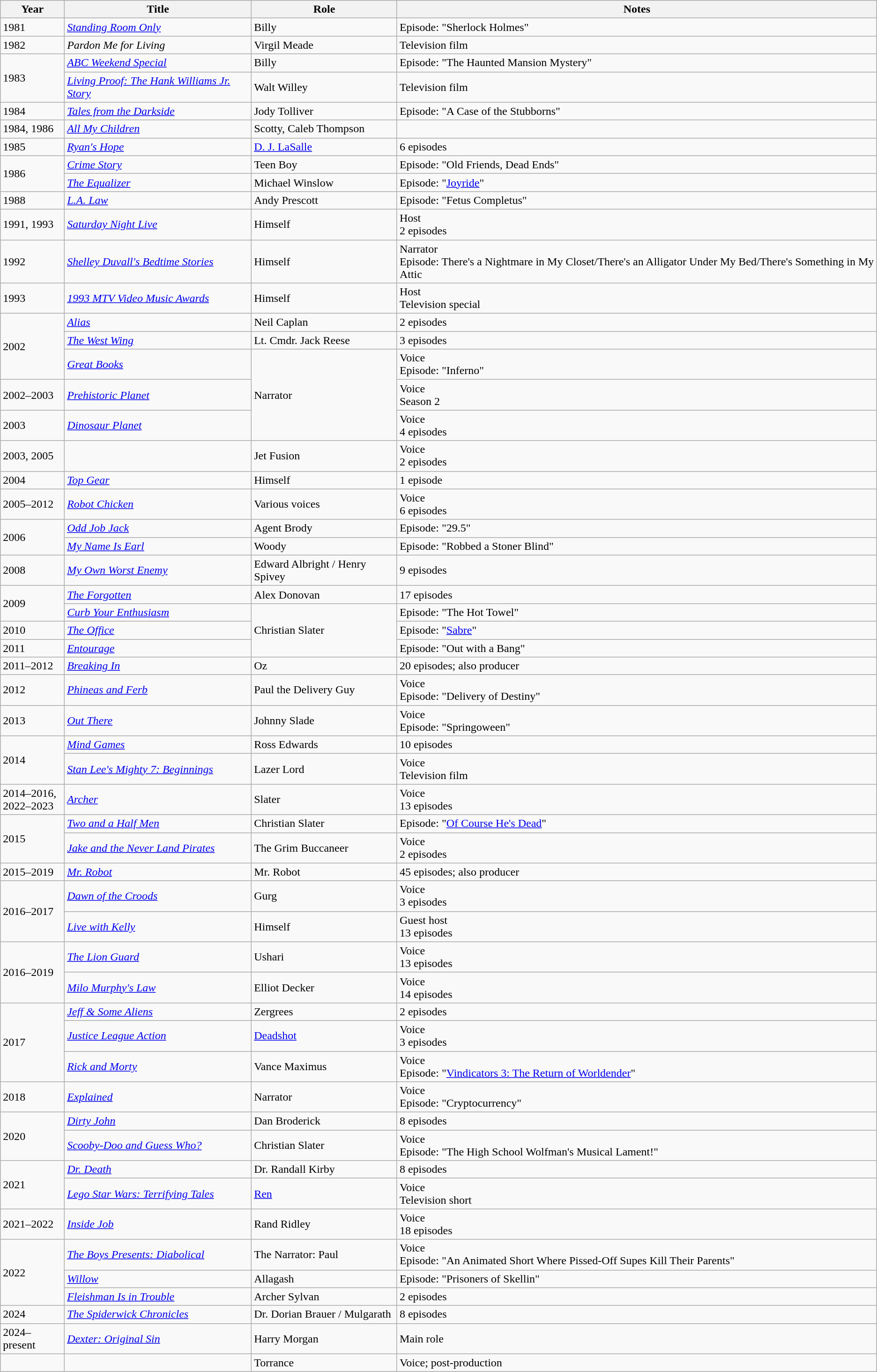<table class = "wikitable sortable">
<tr>
<th>Year</th>
<th>Title</th>
<th>Role</th>
<th class = "unsortable">Notes</th>
</tr>
<tr>
<td>1981</td>
<td><em><a href='#'>Standing Room Only</a></em></td>
<td>Billy</td>
<td>Episode: "Sherlock Holmes"</td>
</tr>
<tr>
<td>1982</td>
<td><em>Pardon Me for Living</em></td>
<td>Virgil Meade</td>
<td>Television film</td>
</tr>
<tr>
<td rowspan="2">1983</td>
<td><em><a href='#'>ABC Weekend Special</a></em></td>
<td>Billy</td>
<td>Episode: "The Haunted Mansion Mystery"</td>
</tr>
<tr>
<td><em><a href='#'>Living Proof: The Hank Williams Jr. Story</a></em></td>
<td>Walt Willey</td>
<td>Television film</td>
</tr>
<tr>
<td>1984</td>
<td><em><a href='#'>Tales from the Darkside</a></em></td>
<td>Jody Tolliver</td>
<td>Episode: "A Case of the Stubborns"</td>
</tr>
<tr>
<td>1984, 1986</td>
<td><em><a href='#'>All My Children</a></em></td>
<td>Scotty, Caleb Thompson</td>
<td></td>
</tr>
<tr>
<td>1985</td>
<td><em><a href='#'>Ryan's Hope</a></em></td>
<td><a href='#'>D. J. LaSalle</a></td>
<td>6 episodes</td>
</tr>
<tr>
<td rowspan="2">1986</td>
<td><em><a href='#'>Crime Story</a></em></td>
<td>Teen Boy</td>
<td>Episode: "Old Friends, Dead Ends"</td>
</tr>
<tr>
<td><em><a href='#'>The Equalizer</a></em></td>
<td>Michael Winslow</td>
<td>Episode: "<a href='#'>Joyride</a>"</td>
</tr>
<tr>
<td>1988</td>
<td><em><a href='#'>L.A. Law</a></em></td>
<td>Andy Prescott</td>
<td>Episode: "Fetus Completus"</td>
</tr>
<tr>
<td>1991, 1993</td>
<td><em><a href='#'>Saturday Night Live</a></em></td>
<td>Himself</td>
<td>Host<br>2 episodes</td>
</tr>
<tr>
<td>1992</td>
<td><em><a href='#'>Shelley Duvall's Bedtime Stories</a></em></td>
<td>Himself</td>
<td>Narrator<br>Episode: There's a Nightmare in My Closet/There's an Alligator Under My Bed/There's Something in My Attic</td>
</tr>
<tr>
<td>1993</td>
<td><em><a href='#'>1993 MTV Video Music Awards</a></em></td>
<td>Himself</td>
<td>Host<br>Television special</td>
</tr>
<tr>
<td rowspan="3">2002</td>
<td><em><a href='#'>Alias</a></em></td>
<td>Neil Caplan</td>
<td>2 episodes</td>
</tr>
<tr>
<td><em><a href='#'>The West Wing</a></em></td>
<td>Lt. Cmdr. Jack Reese</td>
<td>3 episodes</td>
</tr>
<tr>
<td><em><a href='#'>Great Books</a></em></td>
<td rowspan="3">Narrator</td>
<td>Voice<br>Episode: "Inferno"</td>
</tr>
<tr>
<td>2002–2003</td>
<td><em><a href='#'>Prehistoric Planet</a></em></td>
<td>Voice<br>Season 2</td>
</tr>
<tr>
<td>2003</td>
<td><em><a href='#'>Dinosaur Planet</a></em></td>
<td>Voice<br>4 episodes</td>
</tr>
<tr>
<td>2003, 2005</td>
<td><em></em></td>
<td>Jet Fusion</td>
<td>Voice<br>2 episodes</td>
</tr>
<tr>
<td>2004</td>
<td><em><a href='#'>Top Gear</a></em></td>
<td>Himself</td>
<td>1 episode</td>
</tr>
<tr>
<td>2005–2012</td>
<td><em><a href='#'>Robot Chicken</a></em></td>
<td>Various voices</td>
<td>Voice<br>6 episodes</td>
</tr>
<tr>
<td rowspan="2">2006</td>
<td><em><a href='#'>Odd Job Jack</a></em></td>
<td>Agent Brody</td>
<td>Episode: "29.5"</td>
</tr>
<tr>
<td><em><a href='#'>My Name Is Earl</a></em></td>
<td>Woody</td>
<td>Episode: "Robbed a Stoner Blind"</td>
</tr>
<tr>
<td>2008</td>
<td><em><a href='#'>My Own Worst Enemy</a></em></td>
<td>Edward Albright / Henry Spivey</td>
<td>9 episodes</td>
</tr>
<tr>
<td rowspan="2">2009</td>
<td><em><a href='#'>The Forgotten</a></em></td>
<td>Alex Donovan</td>
<td>17 episodes</td>
</tr>
<tr>
<td><em><a href='#'>Curb Your Enthusiasm</a></em></td>
<td rowspan="3">Christian Slater</td>
<td>Episode: "The Hot Towel"</td>
</tr>
<tr>
<td>2010</td>
<td><em><a href='#'>The Office</a></em></td>
<td>Episode: "<a href='#'>Sabre</a>"</td>
</tr>
<tr>
<td>2011</td>
<td><em><a href='#'>Entourage</a></em></td>
<td>Episode: "Out with a Bang"</td>
</tr>
<tr>
<td>2011–2012</td>
<td><em><a href='#'>Breaking In</a></em></td>
<td>Oz</td>
<td>20 episodes; also producer</td>
</tr>
<tr>
<td>2012</td>
<td><em><a href='#'>Phineas and Ferb</a></em></td>
<td>Paul the Delivery Guy</td>
<td>Voice<br>Episode: "Delivery of Destiny"</td>
</tr>
<tr>
<td>2013</td>
<td><em><a href='#'>Out There</a></em></td>
<td>Johnny Slade</td>
<td>Voice<br>Episode: "Springoween"</td>
</tr>
<tr>
<td rowspan="2">2014</td>
<td><em><a href='#'>Mind Games</a></em></td>
<td>Ross Edwards</td>
<td>10 episodes</td>
</tr>
<tr>
<td><em><a href='#'>Stan Lee's Mighty 7: Beginnings</a></em></td>
<td>Lazer Lord</td>
<td>Voice<br>Television film</td>
</tr>
<tr>
<td>2014–2016,<br>2022–2023</td>
<td><em><a href='#'>Archer</a></em></td>
<td>Slater</td>
<td>Voice<br>13 episodes</td>
</tr>
<tr>
<td rowspan="2">2015</td>
<td><em><a href='#'>Two and a Half Men</a></em></td>
<td>Christian Slater</td>
<td>Episode: "<a href='#'>Of Course He's Dead</a>"</td>
</tr>
<tr>
<td><em><a href='#'>Jake and the Never Land Pirates</a></em></td>
<td>The Grim Buccaneer</td>
<td>Voice<br>2 episodes</td>
</tr>
<tr>
<td>2015–2019</td>
<td><em><a href='#'>Mr. Robot</a></em></td>
<td>Mr. Robot</td>
<td>45 episodes; also producer</td>
</tr>
<tr>
<td rowspan="2">2016–2017</td>
<td><em><a href='#'>Dawn of the Croods</a></em></td>
<td>Gurg</td>
<td>Voice<br>3 episodes</td>
</tr>
<tr>
<td><em><a href='#'>Live with Kelly</a></em></td>
<td>Himself</td>
<td>Guest host<br>13 episodes</td>
</tr>
<tr>
<td rowspan="2">2016–2019</td>
<td><em><a href='#'>The Lion Guard</a></em></td>
<td>Ushari</td>
<td>Voice<br>13 episodes</td>
</tr>
<tr>
<td><em><a href='#'>Milo Murphy's Law</a></em></td>
<td>Elliot Decker</td>
<td>Voice<br>14 episodes</td>
</tr>
<tr>
<td rowspan="3">2017</td>
<td><em><a href='#'>Jeff & Some Aliens</a></em></td>
<td>Zergrees</td>
<td>2 episodes</td>
</tr>
<tr>
<td><em><a href='#'>Justice League Action</a></em></td>
<td><a href='#'>Deadshot</a></td>
<td>Voice<br>3 episodes</td>
</tr>
<tr>
<td><em><a href='#'>Rick and Morty</a></em></td>
<td>Vance Maximus</td>
<td>Voice<br>Episode: "<a href='#'>Vindicators 3: The Return of Worldender</a>"</td>
</tr>
<tr>
<td>2018</td>
<td><em><a href='#'>Explained</a></em></td>
<td>Narrator</td>
<td>Voice<br>Episode: "Cryptocurrency"</td>
</tr>
<tr>
<td rowspan="2">2020</td>
<td><em><a href='#'>Dirty John</a></em></td>
<td>Dan Broderick</td>
<td>8 episodes</td>
</tr>
<tr>
<td><em><a href='#'>Scooby-Doo and Guess Who?</a></em></td>
<td>Christian Slater </td>
<td>Voice<br>Episode: "The High School Wolfman's Musical Lament!"</td>
</tr>
<tr>
<td rowspan="2">2021</td>
<td><em><a href='#'>Dr. Death</a></em></td>
<td>Dr. Randall Kirby</td>
<td>8 episodes</td>
</tr>
<tr>
<td><em><a href='#'>Lego Star Wars: Terrifying Tales</a></em></td>
<td><a href='#'>Ren</a></td>
<td>Voice<br>Television short</td>
</tr>
<tr>
<td>2021–2022</td>
<td><em><a href='#'>Inside Job</a></em></td>
<td>Rand Ridley</td>
<td>Voice<br>18 episodes</td>
</tr>
<tr>
<td rowspan="3">2022</td>
<td><em><a href='#'>The Boys Presents: Diabolical</a></em></td>
<td>The Narrator: Paul</td>
<td>Voice<br>Episode: "An Animated Short Where Pissed-Off Supes Kill Their Parents"</td>
</tr>
<tr>
<td><em><a href='#'>Willow</a></em></td>
<td>Allagash</td>
<td>Episode: "Prisoners of Skellin"</td>
</tr>
<tr>
<td><em><a href='#'>Fleishman Is in Trouble</a></em></td>
<td>Archer Sylvan</td>
<td>2 episodes</td>
</tr>
<tr>
<td>2024</td>
<td><em><a href='#'>The Spiderwick Chronicles</a></em></td>
<td>Dr. Dorian Brauer / Mulgarath</td>
<td>8 episodes</td>
</tr>
<tr>
<td>2024–present</td>
<td><em><a href='#'>Dexter: Original Sin</a></em></td>
<td>Harry Morgan</td>
<td>Main role</td>
</tr>
<tr>
<td></td>
<td></td>
<td>Torrance</td>
<td>Voice; post-production</td>
</tr>
</table>
